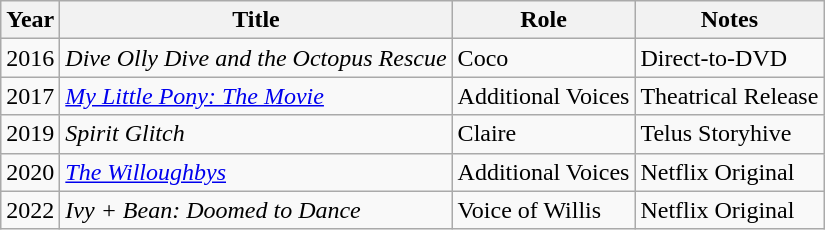<table class="wikitable sortable">
<tr>
<th>Year</th>
<th>Title</th>
<th>Role</th>
<th class="unsortable">Notes</th>
</tr>
<tr>
<td>2016</td>
<td><em>Dive Olly Dive and the Octopus Rescue</em></td>
<td>Coco</td>
<td>Direct-to-DVD</td>
</tr>
<tr>
<td>2017</td>
<td><em><a href='#'>My Little Pony: The Movie</a></em></td>
<td>Additional Voices</td>
<td>Theatrical Release</td>
</tr>
<tr>
<td>2019</td>
<td><em>Spirit Glitch</em></td>
<td>Claire</td>
<td>Telus Storyhive</td>
</tr>
<tr>
<td>2020</td>
<td><em><a href='#'>The Willoughbys</a></em></td>
<td>Additional Voices </td>
<td>Netflix Original</td>
</tr>
<tr>
<td>2022</td>
<td><em>Ivy + Bean: Doomed to Dance</em></td>
<td>Voice of Willis</td>
<td>Netflix Original</td>
</tr>
</table>
